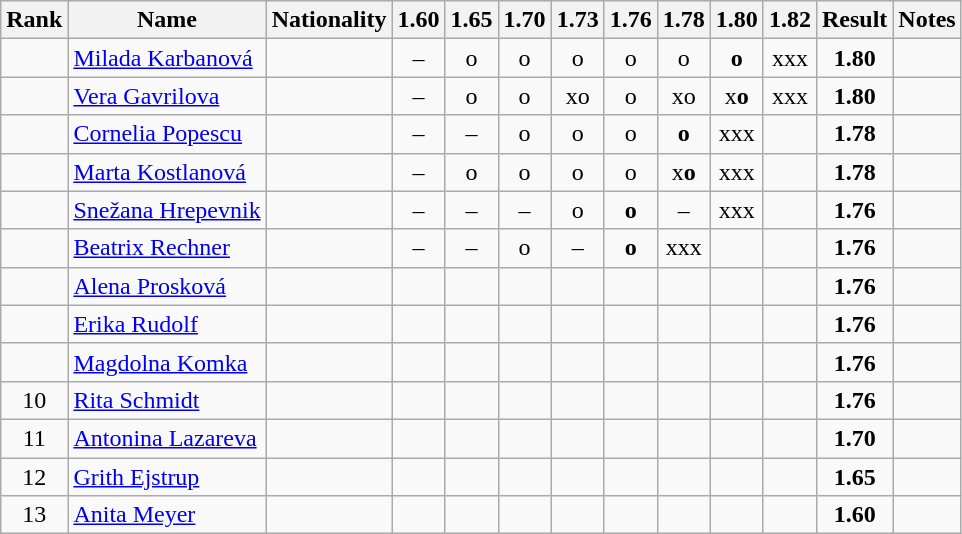<table class="wikitable sortable" style="text-align:center">
<tr>
<th>Rank</th>
<th>Name</th>
<th>Nationality</th>
<th>1.60</th>
<th>1.65</th>
<th>1.70</th>
<th>1.73</th>
<th>1.76</th>
<th>1.78</th>
<th>1.80</th>
<th>1.82</th>
<th>Result</th>
<th>Notes</th>
</tr>
<tr>
<td></td>
<td align="left"><a href='#'>Milada Karbanová</a></td>
<td align=left></td>
<td>–</td>
<td>o</td>
<td>o</td>
<td>o</td>
<td>o</td>
<td>o</td>
<td><strong>o</strong></td>
<td>xxx</td>
<td><strong>1.80</strong></td>
<td></td>
</tr>
<tr>
<td></td>
<td align="left"><a href='#'>Vera Gavrilova</a></td>
<td align=left></td>
<td>–</td>
<td>o</td>
<td>o</td>
<td>xo</td>
<td>o</td>
<td>xo</td>
<td>x<strong>o</strong></td>
<td>xxx</td>
<td><strong>1.80</strong></td>
<td></td>
</tr>
<tr>
<td></td>
<td align="left"><a href='#'>Cornelia Popescu</a></td>
<td align=left></td>
<td>–</td>
<td>–</td>
<td>o</td>
<td>o</td>
<td>o</td>
<td><strong>o</strong></td>
<td>xxx</td>
<td></td>
<td><strong>1.78</strong></td>
<td></td>
</tr>
<tr>
<td></td>
<td align="left"><a href='#'>Marta Kostlanová</a></td>
<td align=left></td>
<td>–</td>
<td>o</td>
<td>o</td>
<td>o</td>
<td>o</td>
<td>x<strong>o</strong></td>
<td>xxx</td>
<td></td>
<td><strong>1.78</strong></td>
<td></td>
</tr>
<tr>
<td></td>
<td align="left"><a href='#'>Snežana Hrepevnik</a></td>
<td align=left></td>
<td>–</td>
<td>–</td>
<td>–</td>
<td>o</td>
<td><strong>o</strong></td>
<td>–</td>
<td>xxx</td>
<td></td>
<td><strong>1.76</strong></td>
<td></td>
</tr>
<tr>
<td></td>
<td align="left"><a href='#'>Beatrix Rechner</a></td>
<td align=left></td>
<td>–</td>
<td>–</td>
<td>o</td>
<td>–</td>
<td><strong>o</strong></td>
<td>xxx</td>
<td></td>
<td></td>
<td><strong>1.76</strong></td>
<td></td>
</tr>
<tr>
<td></td>
<td align="left"><a href='#'>Alena Prosková</a></td>
<td align=left></td>
<td></td>
<td></td>
<td></td>
<td></td>
<td></td>
<td></td>
<td></td>
<td></td>
<td><strong>1.76</strong></td>
<td></td>
</tr>
<tr>
<td></td>
<td align="left"><a href='#'>Erika Rudolf</a></td>
<td align=left></td>
<td></td>
<td></td>
<td></td>
<td></td>
<td></td>
<td></td>
<td></td>
<td></td>
<td><strong>1.76</strong></td>
<td></td>
</tr>
<tr>
<td></td>
<td align="left"><a href='#'>Magdolna Komka</a></td>
<td align=left></td>
<td></td>
<td></td>
<td></td>
<td></td>
<td></td>
<td></td>
<td></td>
<td></td>
<td><strong>1.76</strong></td>
<td></td>
</tr>
<tr>
<td>10</td>
<td align="left"><a href='#'>Rita Schmidt</a></td>
<td align=left></td>
<td></td>
<td></td>
<td></td>
<td></td>
<td></td>
<td></td>
<td></td>
<td></td>
<td><strong>1.76</strong></td>
<td></td>
</tr>
<tr>
<td>11</td>
<td align="left"><a href='#'>Antonina Lazareva</a></td>
<td align=left></td>
<td></td>
<td></td>
<td></td>
<td></td>
<td></td>
<td></td>
<td></td>
<td></td>
<td><strong>1.70</strong></td>
<td></td>
</tr>
<tr>
<td>12</td>
<td align="left"><a href='#'>Grith Ejstrup</a></td>
<td align=left></td>
<td></td>
<td></td>
<td></td>
<td></td>
<td></td>
<td></td>
<td></td>
<td></td>
<td><strong>1.65</strong></td>
<td></td>
</tr>
<tr>
<td>13</td>
<td align="left"><a href='#'>Anita Meyer</a></td>
<td align=left></td>
<td></td>
<td></td>
<td></td>
<td></td>
<td></td>
<td></td>
<td></td>
<td></td>
<td><strong>1.60</strong></td>
<td></td>
</tr>
</table>
